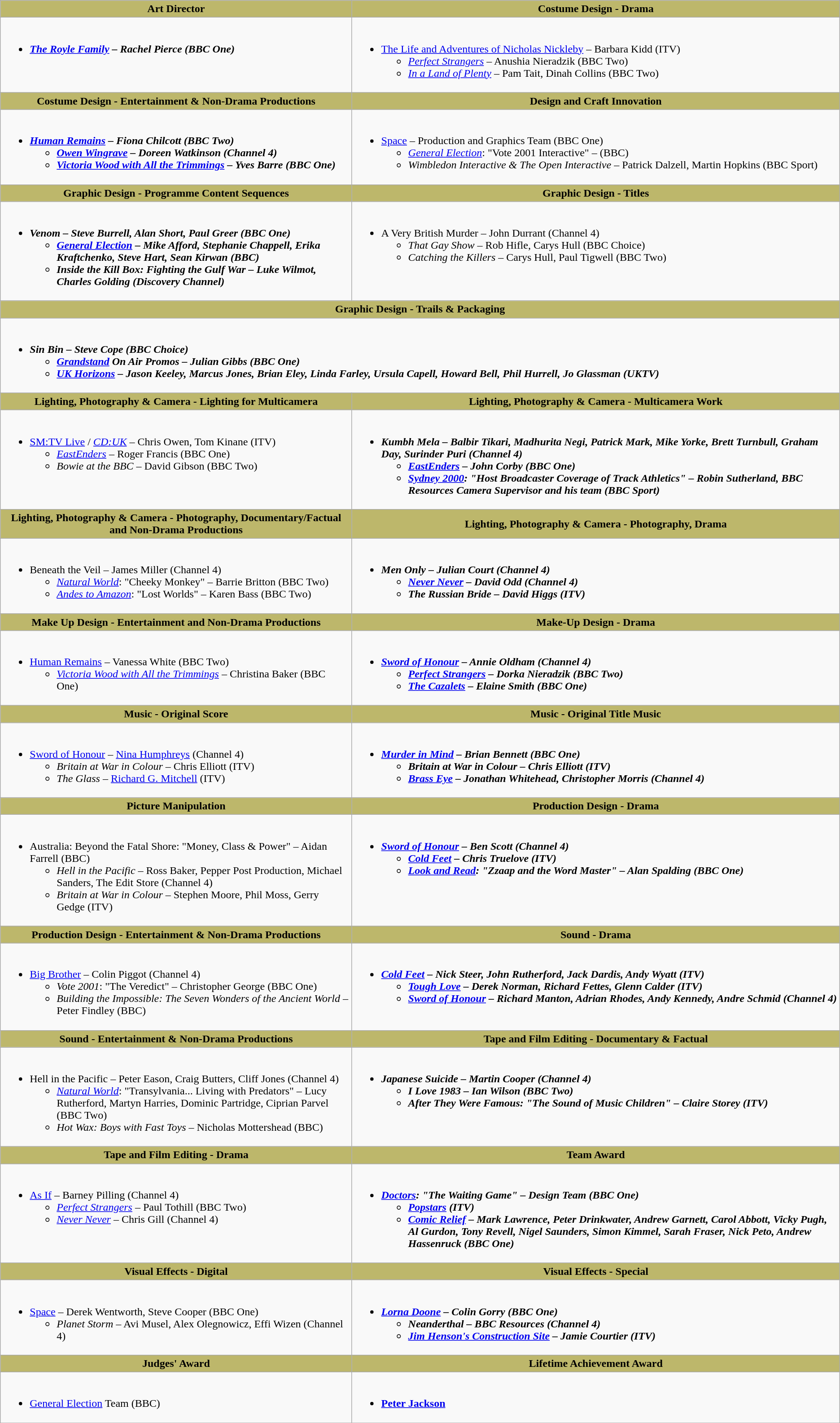<table class=wikitable>
<tr>
<th style="background:#BDB76B;" width:50%">Art Director</th>
<th style="background:#BDB76B;" width:50%">Costume Design - Drama</th>
</tr>
<tr>
<td valign="top"><br><ul><li><strong><em><a href='#'>The Royle Family</a><em> – Rachel Pierce (BBC One)<strong></li></ul></td>
<td valign="top"><br><ul><li></em></strong><a href='#'>The Life and Adventures of Nicholas Nickleby</a></em> – Barbara Kidd (ITV)</strong><ul><li><em><a href='#'>Perfect Strangers</a></em> – Anushia Nieradzik (BBC Two)</li><li><em><a href='#'>In a Land of Plenty</a></em> – Pam Tait, Dinah Collins (BBC Two)</li></ul></li></ul></td>
</tr>
<tr>
<th style="background:#BDB76B;" width:50%">Costume Design - Entertainment & Non-Drama Productions</th>
<th style="background:#BDB76B;" width:50%">Design and Craft Innovation</th>
</tr>
<tr>
<td valign="top"><br><ul><li><strong><em><a href='#'>Human Remains</a><em> – Fiona Chilcott (BBC Two)<strong><ul><li></em><a href='#'>Owen Wingrave</a><em> – Doreen Watkinson (Channel 4)</li><li></em><a href='#'>Victoria Wood with All the Trimmings</a><em> – Yves Barre (BBC One)</li></ul></li></ul></td>
<td valign="top"><br><ul><li></em></strong><a href='#'>Space</a></em> – Production and Graphics Team (BBC One)</strong><ul><li><em><a href='#'>General Election</a></em>: "Vote 2001 Interactive" –  (BBC)</li><li><em>Wimbledon Interactive & The Open Interactive</em> – Patrick Dalzell, Martin Hopkins (BBC Sport)</li></ul></li></ul></td>
</tr>
<tr>
<th style="background:#BDB76B;" width:50%">Graphic Design - Programme Content Sequences</th>
<th style="background:#BDB76B;" width:50%">Graphic Design - Titles</th>
</tr>
<tr>
<td valign="top"><br><ul><li><strong><em>Venom<em> – Steve Burrell, Alan Short, Paul Greer (BBC One)<strong><ul><li></em><a href='#'>General Election</a><em> – Mike Afford, Stephanie Chappell, Erika Kraftchenko, Steve Hart, Sean Kirwan (BBC)</li><li></em>Inside the Kill Box: Fighting the Gulf War<em> – Luke Wilmot, Charles Golding (Discovery Channel)</li></ul></li></ul></td>
<td valign="top"><br><ul><li></em></strong>A Very British Murder</em> – John Durrant (Channel 4)</strong><ul><li><em>That Gay Show</em> – Rob Hifle, Carys Hull (BBC Choice)</li><li><em>Catching the Killers</em> – Carys Hull, Paul Tigwell (BBC Two)</li></ul></li></ul></td>
</tr>
<tr>
<th colspan="2" style="background:#BDB76B;" width:50%">Graphic Design - Trails & Packaging</th>
</tr>
<tr>
<td colspan="2" valign="top"><br><ul><li><strong><em>Sin Bin<em> – Steve Cope (BBC Choice)<strong><ul><li></em><a href='#'>Grandstand</a><em> On Air Promos – Julian Gibbs (BBC One)</li><li></em><a href='#'>UK Horizons</a><em> – Jason Keeley, Marcus Jones, Brian Eley, Linda Farley, Ursula Capell, Howard Bell, Phil Hurrell, Jo Glassman (UKTV)</li></ul></li></ul></td>
</tr>
<tr>
<th style="background:#BDB76B;" width:50%">Lighting, Photography & Camera - Lighting for Multicamera</th>
<th style="background:#BDB76B;" width:50%">Lighting, Photography & Camera - Multicamera Work</th>
</tr>
<tr>
<td valign="top"><br><ul><li></em></strong><a href='#'>SM:TV Live</a></em> / <em><a href='#'>CD:UK</a></em> – Chris Owen, Tom Kinane (ITV)</strong><ul><li><em><a href='#'>EastEnders</a></em> – Roger Francis (BBC One)</li><li><em>Bowie at the BBC</em> – David Gibson (BBC Two)</li></ul></li></ul></td>
<td valign="top"><br><ul><li><strong><em>Kumbh Mela<em> – Balbir Tikari, Madhurita Negi, Patrick Mark, Mike Yorke, Brett Turnbull, Graham Day, Surinder Puri (Channel 4)<strong><ul><li></em><a href='#'>EastEnders</a><em> – John Corby (BBC One)</li><li></em><a href='#'>Sydney 2000</a><em>: "Host Broadcaster Coverage of Track Athletics" – Robin Sutherland, BBC Resources Camera Supervisor and his team (BBC Sport)</li></ul></li></ul></td>
</tr>
<tr>
<th style="background:#BDB76B;" width:50%">Lighting, Photography & Camera - Photography, Documentary/Factual and Non-Drama Productions</th>
<th style="background:#BDB76B;" width:50%">Lighting, Photography & Camera - Photography, Drama</th>
</tr>
<tr>
<td valign="top"><br><ul><li></em></strong>Beneath the Veil</em> – James Miller (Channel 4)</strong><ul><li><em><a href='#'>Natural World</a></em>: "Cheeky Monkey" – Barrie Britton (BBC Two)</li><li><em><a href='#'>Andes to Amazon</a></em>: "Lost Worlds" – Karen Bass (BBC Two)</li></ul></li></ul></td>
<td valign="top"><br><ul><li><strong><em>Men Only<em> – Julian Court (Channel 4)<strong><ul><li></em><a href='#'>Never Never</a><em> – David Odd (Channel 4)</li><li></em>The Russian Bride<em> – David Higgs (ITV)</li></ul></li></ul></td>
</tr>
<tr>
<th style="background:#BDB76B;" width:50%">Make Up Design - Entertainment and Non-Drama Productions</th>
<th style="background:#BDB76B;" width:50%">Make-Up Design - Drama</th>
</tr>
<tr>
<td valign="top"><br><ul><li></em></strong><a href='#'>Human Remains</a></em> – Vanessa White (BBC Two)</strong><ul><li><em><a href='#'>Victoria Wood with All the Trimmings</a></em> – Christina Baker (BBC One)</li></ul></li></ul></td>
<td valign="top"><br><ul><li><strong><em><a href='#'>Sword of Honour</a><em> – Annie Oldham (Channel 4)<strong><ul><li></em><a href='#'>Perfect Strangers</a><em> – Dorka Nieradzik (BBC Two)</li><li></em><a href='#'>The Cazalets</a><em> – Elaine Smith (BBC One)</li></ul></li></ul></td>
</tr>
<tr>
<th style="background:#BDB76B;" width:50%">Music - Original Score</th>
<th style="background:#BDB76B;" width:50%">Music - Original Title Music</th>
</tr>
<tr>
<td valign="top"><br><ul><li></em></strong><a href='#'>Sword of Honour</a></em> – <a href='#'>Nina Humphreys</a> (Channel 4)</strong><ul><li><em>Britain at War in Colour</em> – Chris Elliott (ITV)</li><li><em>The Glass</em> – <a href='#'>Richard G. Mitchell</a> (ITV)</li></ul></li></ul></td>
<td valign="top"><br><ul><li><strong><em><a href='#'>Murder in Mind</a><em> – Brian Bennett (BBC One)<strong><ul><li></em>Britain at War in Colour<em> – Chris Elliott (ITV)</li><li></em><a href='#'>Brass Eye</a><em> – Jonathan Whitehead, Christopher Morris (Channel 4)</li></ul></li></ul></td>
</tr>
<tr>
<th style="background:#BDB76B;" width:50%">Picture Manipulation</th>
<th style="background:#BDB76B;" width:50%">Production Design - Drama</th>
</tr>
<tr>
<td valign="top"><br><ul><li></em></strong>Australia: Beyond the Fatal Shore</em>: "Money, Class & Power" – Aidan Farrell (BBC)</strong><ul><li><em>Hell in the Pacific</em> – Ross Baker, Pepper Post Production, Michael Sanders, The Edit Store (Channel 4)</li><li><em>Britain at War in Colour</em> – Stephen Moore, Phil Moss, Gerry Gedge (ITV)</li></ul></li></ul></td>
<td valign="top"><br><ul><li><strong><em><a href='#'>Sword of Honour</a><em> – Ben Scott (Channel 4)<strong><ul><li></em><a href='#'>Cold Feet</a><em> – Chris Truelove (ITV)</li><li></em><a href='#'>Look and Read</a><em>: "Zzaap and the Word Master" – Alan Spalding (BBC One)</li></ul></li></ul></td>
</tr>
<tr>
<th style="background:#BDB76B;" width:50%">Production Design - Entertainment & Non-Drama Productions</th>
<th style="background:#BDB76B;" width:50%">Sound - Drama</th>
</tr>
<tr>
<td valign="top"><br><ul><li></em></strong><a href='#'>Big Brother</a></em> – Colin Piggot (Channel 4)</strong><ul><li><em>Vote 2001</em>: "The Veredict" – Christopher George (BBC One)</li><li><em>Building the Impossible: The Seven Wonders of the Ancient World</em> – Peter Findley (BBC)</li></ul></li></ul></td>
<td valign="top"><br><ul><li><strong><em><a href='#'>Cold Feet</a><em> – Nick Steer, John Rutherford, Jack Dardis, Andy Wyatt (ITV)<strong><ul><li></em><a href='#'>Tough Love</a><em> – Derek Norman, Richard Fettes, Glenn Calder (ITV)</li><li></em><a href='#'>Sword of Honour</a><em> – Richard Manton, Adrian Rhodes, Andy Kennedy, Andre Schmid (Channel 4)</li></ul></li></ul></td>
</tr>
<tr>
<th style="background:#BDB76B;" width:50%">Sound - Entertainment & Non-Drama Productions</th>
<th style="background:#BDB76B;" width:50%">Tape and Film Editing - Documentary & Factual</th>
</tr>
<tr>
<td valign="top"><br><ul><li></em></strong>Hell in the Pacific</em> – Peter Eason, Craig Butters, Cliff Jones (Channel 4)</strong><ul><li><em><a href='#'>Natural World</a></em>: "Transylvania... Living with Predators" – Lucy Rutherford, Martyn Harries, Dominic Partridge, Ciprian Parvel (BBC Two)</li><li><em>Hot Wax: Boys with Fast Toys</em> – Nicholas Mottershead (BBC)</li></ul></li></ul></td>
<td valign="top"><br><ul><li><strong><em>Japanese Suicide<em> – Martin Cooper (Channel 4)<strong><ul><li></em>I Love 1983<em> – Ian Wilson (BBC Two)</li><li></em>After They Were Famous<em>: "The Sound of Music Children" – Claire Storey (ITV)</li></ul></li></ul></td>
</tr>
<tr>
<th style="background:#BDB76B;" width:50%">Tape and Film Editing - Drama</th>
<th style="background:#BDB76B;" width:50%">Team Award</th>
</tr>
<tr>
<td valign="top"><br><ul><li></em></strong><a href='#'>As If</a></em> – Barney Pilling (Channel 4)</strong><ul><li><em><a href='#'>Perfect Strangers</a></em> – Paul Tothill (BBC Two)</li><li><em><a href='#'>Never Never</a></em> – Chris Gill (Channel 4)</li></ul></li></ul></td>
<td valign="top"><br><ul><li><strong><em><a href='#'>Doctors</a><em>: "The Waiting Game" – Design Team (BBC One)<strong><ul><li></em><a href='#'>Popstars</a><em> (ITV)</li><li></em><a href='#'>Comic Relief</a><em> – Mark Lawrence, Peter Drinkwater, Andrew Garnett, Carol Abbott, Vicky Pugh, Al Gurdon, Tony Revell, Nigel Saunders, Simon Kimmel, Sarah Fraser, Nick Peto, Andrew Hassenruck (BBC One)</li></ul></li></ul></td>
</tr>
<tr>
<th style="background:#BDB76B;" width:50%">Visual Effects - Digital</th>
<th style="background:#BDB76B;" width:50%">Visual Effects - Special</th>
</tr>
<tr>
<td valign="top"><br><ul><li></em></strong><a href='#'>Space</a></em> – Derek Wentworth, Steve Cooper (BBC One)</strong><ul><li><em>Planet Storm</em> – Avi Musel, Alex Olegnowicz, Effi Wizen (Channel 4)</li></ul></li></ul></td>
<td valign="top"><br><ul><li><strong><em><a href='#'>Lorna Doone</a><em> – Colin Gorry (BBC One)<strong><ul><li></em>Neanderthal<em> – BBC Resources (Channel 4)</li><li></em><a href='#'>Jim Henson's Construction Site</a><em> – Jamie Courtier (ITV)</li></ul></li></ul></td>
</tr>
<tr>
<th style="background:#BDB76B;" width:50%">Judges' Award</th>
<th style="background:#BDB76B;" width:50%">Lifetime Achievement Award</th>
</tr>
<tr>
<td valign="top"><br><ul><li></em></strong><a href='#'>General Election</a></em> Team (BBC)</strong></li></ul></td>
<td valign="top"><br><ul><li><strong><a href='#'>Peter Jackson</a></strong></li></ul></td>
</tr>
<tr>
</tr>
</table>
